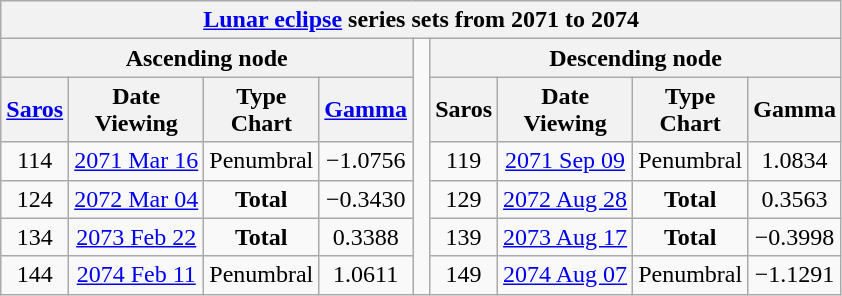<table class="wikitable mw-collapsible mw-collapsed">
<tr>
<th class="nowrap" colspan="9"><a href='#'>Lunar eclipse</a> series sets from 2071 to 2074</th>
</tr>
<tr>
<th scope="col" colspan="4">Ascending node</th>
<td rowspan="11"> </td>
<th scope="col" colspan="4">Descending node</th>
</tr>
<tr style="text-align: center;">
<th scope="col"><a href='#'>Saros</a></th>
<th scope="col">Date<br>Viewing</th>
<th scope="col">Type<br>Chart</th>
<th scope="col"><a href='#'>Gamma</a></th>
<th scope="col">Saros</th>
<th scope="col">Date<br>Viewing</th>
<th scope="col">Type<br>Chart</th>
<th scope="col">Gamma</th>
</tr>
<tr style="text-align: center;">
<td>114</td>
<td><a href='#'>2071 Mar 16</a><br></td>
<td style="text-align:center;">Penumbral<br></td>
<td>−1.0756</td>
<td>119</td>
<td><a href='#'>2071 Sep 09</a><br></td>
<td style="text-align:center;">Penumbral<br></td>
<td>1.0834</td>
</tr>
<tr style="text-align: center;">
<td>124</td>
<td style="text-align:center;vertical-align:top;"><a href='#'>2072 Mar 04</a><br></td>
<td style="text-align:center;"><strong>Total</strong><br></td>
<td>−0.3430</td>
<td>129</td>
<td><a href='#'>2072 Aug 28</a><br></td>
<td style="text-align:center;"><strong>Total</strong><br></td>
<td>0.3563</td>
</tr>
<tr style="text-align: center;">
<td>134</td>
<td><a href='#'>2073 Feb 22</a><br></td>
<td style="text-align:center;"><strong>Total</strong><br></td>
<td>0.3388</td>
<td>139</td>
<td><a href='#'>2073 Aug 17</a><br></td>
<td style="text-align:center;"><strong>Total</strong><br></td>
<td>−0.3998</td>
</tr>
<tr style="text-align: center;">
<td>144</td>
<td><a href='#'>2074 Feb 11</a><br></td>
<td style="text-align:center;">Penumbral<br></td>
<td>1.0611</td>
<td>149</td>
<td><a href='#'>2074 Aug 07</a><br></td>
<td style="text-align:center;">Penumbral<br></td>
<td>−1.1291</td>
</tr>
</table>
